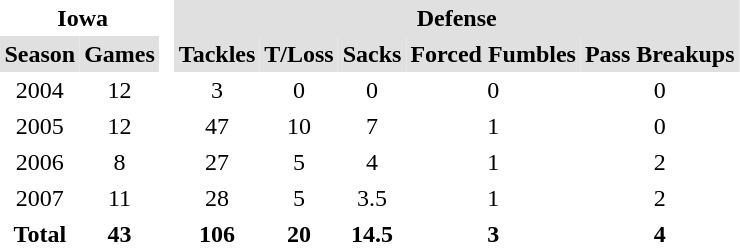<table BORDER="0" CELLPADDING="3" CELLSPACING="0" ID="Table3" border="2">
<tr ALIGN="center" bgcolor="#e0e0e0">
<th ALIGN="center" colspan="2" bgcolor="#ffffff"> Iowa</th>
<th ALIGN="center" rowspan="99" bgcolor="#ffffff"> </th>
<th ALIGN="center" colspan="5">Defense</th>
</tr>
<tr ALIGN="center" bgcolor="#e0e0e0">
<th ALIGN="center">Season</th>
<th ALIGN="center">Games</th>
<th ALIGN="center">Tackles</th>
<th ALIGN="center">T/Loss</th>
<th ALIGN="center">Sacks</th>
<th ALIGN="center">Forced Fumbles</th>
<th ALIGN="center">Pass Breakups</th>
</tr>
<tr ALIGN="center">
<td ALIGN="center">2004</td>
<td ALIGN="center">12</td>
<td ALIGN="center">3</td>
<td ALIGN="center">0</td>
<td ALIGN="center">0</td>
<td ALIGN="center">0</td>
<td ALIGN="center">0</td>
</tr>
<tr ALIGN="center">
<td ALIGN="center">2005</td>
<td ALIGN="center">12</td>
<td ALIGN="center">47</td>
<td ALIGN="center">10</td>
<td ALIGN="center">7</td>
<td ALIGN="center">1</td>
<td ALIGN="center">0</td>
</tr>
<tr ALIGN="center">
<td ALIGN="center">2006</td>
<td ALIGN="center">8</td>
<td ALIGN="center">27</td>
<td ALIGN="center">5</td>
<td ALIGN="center">4</td>
<td ALIGN="center">1</td>
<td ALIGN="center">2</td>
</tr>
<tr ALIGN="center">
<td ALIGN="center">2007</td>
<td ALIGN="center">11</td>
<td ALIGN="center">28</td>
<td ALIGN="center">5</td>
<td ALIGN="center">3.5</td>
<td ALIGN="center">1</td>
<td ALIGN="center">2</td>
</tr>
<tr ALIGN="center" bgcolor="#f0f0f0">
</tr>
<tr ALIGN="center">
<td ALIGN="center"><strong>Total</strong></td>
<td ALIGN="center"><strong>43</strong></td>
<td ALIGN="center"><strong>106</strong></td>
<td ALIGN="center"><strong>20</strong></td>
<td ALIGN="center"><strong>14.5</strong></td>
<td ALIGN="center"><strong>3</strong></td>
<td ALIGN="center"><strong>4</strong></td>
</tr>
<tr ALIGN="center" bgcolor="#f0f0f0">
</tr>
</table>
